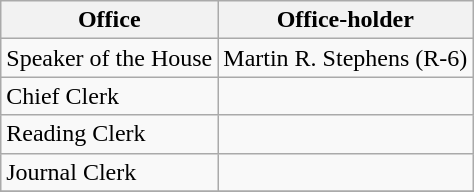<table class="wikitable">
<tr>
<th>Office</th>
<th>Office-holder</th>
</tr>
<tr>
<td>Speaker of the House</td>
<td>Martin R. Stephens (R-6)</td>
</tr>
<tr>
<td>Chief Clerk</td>
<td></td>
</tr>
<tr>
<td>Reading Clerk</td>
<td></td>
</tr>
<tr>
<td>Journal Clerk</td>
<td></td>
</tr>
<tr>
</tr>
</table>
